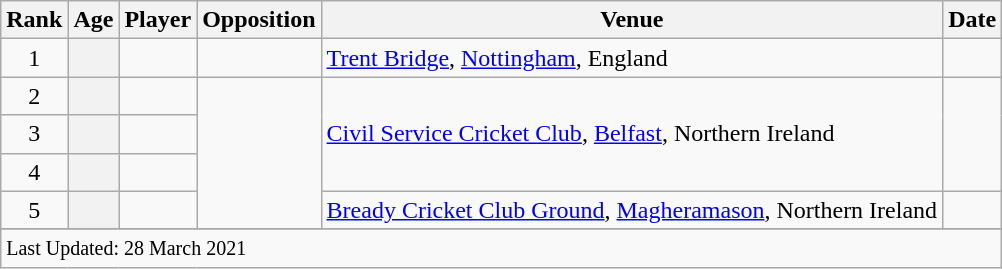<table class="wikitable plainrowheaders sortable">
<tr>
<th scope=col>Rank</th>
<th scope=col>Age</th>
<th scope=col>Player</th>
<th scope=col>Opposition</th>
<th scope=col>Venue</th>
<th scope=col>Date</th>
</tr>
<tr>
<td align=center>1</td>
<th scope=row style=text-align:center;></th>
<td></td>
<td></td>
<td><a href='#'>Trent Bridge</a>, <a href='#'>Nottingham</a>, England</td>
<td> </td>
</tr>
<tr>
<td align=center>2</td>
<th scope=row style=text-align:center;></th>
<td></td>
<td rowspan=4></td>
<td rowspan=3><a href='#'>Civil Service Cricket Club</a>, <a href='#'>Belfast</a>, Northern Ireland</td>
<td rowspan=3></td>
</tr>
<tr>
<td align=center>3</td>
<th scope=row style=text-align:center;></th>
<td></td>
</tr>
<tr>
<td align=center>4</td>
<th scope=row style=text-align:center;></th>
<td></td>
</tr>
<tr>
<td align=center>5</td>
<th scope=row style=text-align:center;></th>
<td></td>
<td><a href='#'>Bready Cricket Club Ground</a>, <a href='#'>Magheramason</a>, Northern Ireland</td>
<td></td>
</tr>
<tr>
</tr>
<tr class=sortbottom>
<td colspan=7><small>Last Updated: 28 March 2021</small></td>
</tr>
</table>
